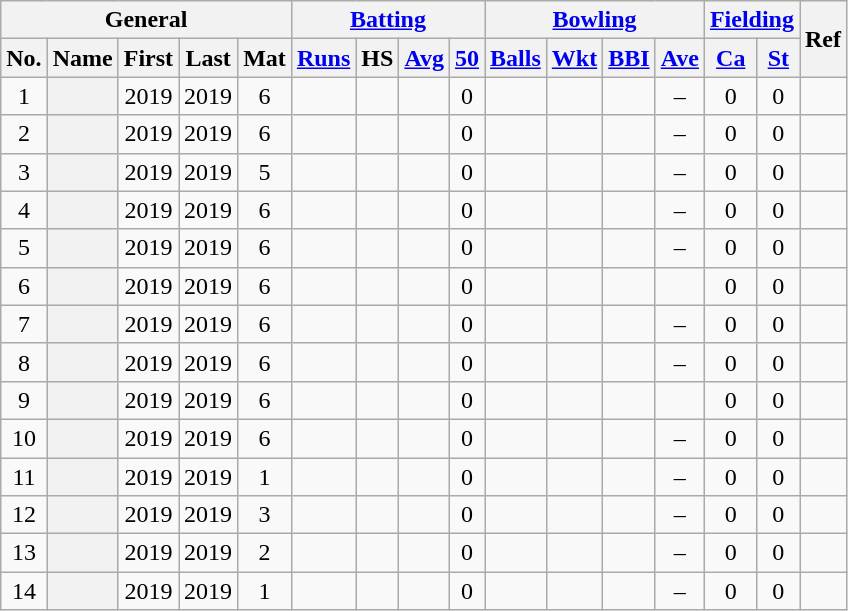<table class="wikitable plainrowheaders sortable">
<tr align="center">
<th scope="col" colspan=5 class="unsortable">General</th>
<th scope="col" colspan=4 class="unsortable"><a href='#'>Batting</a></th>
<th scope="col" colspan=4 class="unsortable"><a href='#'>Bowling</a></th>
<th scope="col" colspan=2 class="unsortable"><a href='#'>Fielding</a></th>
<th scope="col" rowspan=2 class="unsortable">Ref</th>
</tr>
<tr align="center">
<th scope="col">No.</th>
<th scope="col">Name</th>
<th scope="col">First</th>
<th scope="col">Last</th>
<th scope="col">Mat</th>
<th scope="col"><a href='#'>Runs</a></th>
<th scope="col">HS</th>
<th scope="col"><a href='#'>Avg</a></th>
<th scope="col"><a href='#'>50</a></th>
<th scope="col"><a href='#'>Balls</a></th>
<th scope="col"><a href='#'>Wkt</a></th>
<th scope="col"><a href='#'>BBI</a></th>
<th scope="col"><a href='#'>Ave</a></th>
<th scope="col"><a href='#'>Ca</a></th>
<th scope="col"><a href='#'>St</a></th>
</tr>
<tr align="center">
<td>1</td>
<th scope="row"></th>
<td>2019</td>
<td>2019</td>
<td>6</td>
<td></td>
<td></td>
<td></td>
<td>0</td>
<td></td>
<td></td>
<td></td>
<td>–</td>
<td>0</td>
<td>0</td>
<td></td>
</tr>
<tr align="center">
<td>2</td>
<th scope="row"></th>
<td>2019</td>
<td>2019</td>
<td>6</td>
<td></td>
<td></td>
<td></td>
<td>0</td>
<td></td>
<td></td>
<td></td>
<td>–</td>
<td>0</td>
<td>0</td>
<td></td>
</tr>
<tr align="center">
<td>3</td>
<th scope="row"></th>
<td>2019</td>
<td>2019</td>
<td>5</td>
<td></td>
<td></td>
<td></td>
<td>0</td>
<td></td>
<td></td>
<td></td>
<td>–</td>
<td>0</td>
<td>0</td>
<td></td>
</tr>
<tr align="center">
<td>4</td>
<th scope="row"></th>
<td>2019</td>
<td>2019</td>
<td>6</td>
<td></td>
<td></td>
<td></td>
<td>0</td>
<td></td>
<td></td>
<td></td>
<td>–</td>
<td>0</td>
<td>0</td>
<td></td>
</tr>
<tr align="center">
<td>5</td>
<th scope="row"></th>
<td>2019</td>
<td>2019</td>
<td>6</td>
<td></td>
<td></td>
<td></td>
<td>0</td>
<td></td>
<td></td>
<td></td>
<td>–</td>
<td>0</td>
<td>0</td>
<td></td>
</tr>
<tr align="center">
<td>6</td>
<th scope="row"></th>
<td>2019</td>
<td>2019</td>
<td>6</td>
<td></td>
<td></td>
<td></td>
<td>0</td>
<td></td>
<td></td>
<td></td>
<td></td>
<td>0</td>
<td>0</td>
<td></td>
</tr>
<tr align="center">
<td>7</td>
<th scope="row"></th>
<td>2019</td>
<td>2019</td>
<td>6</td>
<td></td>
<td></td>
<td></td>
<td>0</td>
<td></td>
<td></td>
<td></td>
<td>–</td>
<td>0</td>
<td>0</td>
<td></td>
</tr>
<tr align="center">
<td>8</td>
<th scope="row"></th>
<td>2019</td>
<td>2019</td>
<td>6</td>
<td></td>
<td></td>
<td></td>
<td>0</td>
<td></td>
<td></td>
<td></td>
<td>–</td>
<td>0</td>
<td>0</td>
<td></td>
</tr>
<tr align="center">
<td>9</td>
<th scope="row"></th>
<td>2019</td>
<td>2019</td>
<td>6</td>
<td></td>
<td></td>
<td></td>
<td>0</td>
<td></td>
<td></td>
<td></td>
<td></td>
<td>0</td>
<td>0</td>
<td></td>
</tr>
<tr align="center">
<td>10</td>
<th scope="row"></th>
<td>2019</td>
<td>2019</td>
<td>6</td>
<td></td>
<td></td>
<td></td>
<td>0</td>
<td></td>
<td></td>
<td></td>
<td>–</td>
<td>0</td>
<td>0</td>
<td></td>
</tr>
<tr align="center">
<td>11</td>
<th scope="row"></th>
<td>2019</td>
<td>2019</td>
<td>1</td>
<td></td>
<td></td>
<td></td>
<td>0</td>
<td></td>
<td></td>
<td></td>
<td>–</td>
<td>0</td>
<td>0</td>
<td></td>
</tr>
<tr align="center">
<td>12</td>
<th scope="row"></th>
<td>2019</td>
<td>2019</td>
<td>3</td>
<td></td>
<td></td>
<td></td>
<td>0</td>
<td></td>
<td></td>
<td></td>
<td>–</td>
<td>0</td>
<td>0</td>
<td></td>
</tr>
<tr align="center">
<td>13</td>
<th scope="row"></th>
<td>2019</td>
<td>2019</td>
<td>2</td>
<td></td>
<td></td>
<td></td>
<td>0</td>
<td></td>
<td></td>
<td></td>
<td>–</td>
<td>0</td>
<td>0</td>
<td></td>
</tr>
<tr align="center">
<td>14</td>
<th scope="row"></th>
<td>2019</td>
<td>2019</td>
<td>1</td>
<td></td>
<td></td>
<td></td>
<td>0</td>
<td></td>
<td></td>
<td></td>
<td>–</td>
<td>0</td>
<td>0</td>
<td></td>
</tr>
</table>
